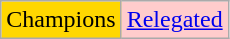<table class="wikitable">
<tr>
<td bgcolor=gold>Champions</td>
<td style="background:#fcc;"><a href='#'>Relegated</a></td>
</tr>
</table>
